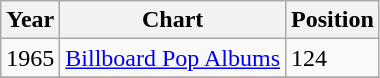<table class="wikitable">
<tr>
<th align="left">Year</th>
<th align="left">Chart</th>
<th align="left">Position</th>
</tr>
<tr>
<td align="left">1965</td>
<td align="left"><a href='#'>Billboard Pop Albums</a></td>
<td align="left">124</td>
</tr>
<tr>
</tr>
</table>
